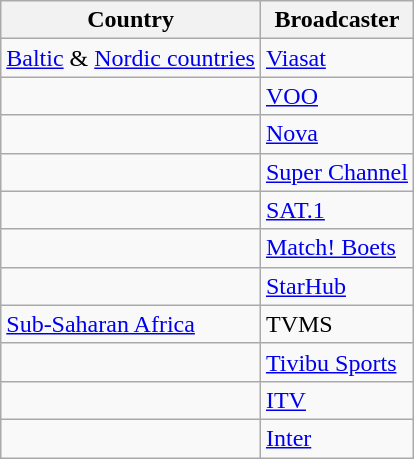<table class="wikitable">
<tr>
<th align=center>Country</th>
<th align=center>Broadcaster</th>
</tr>
<tr>
<td><a href='#'>Baltic</a> & <a href='#'>Nordic countries</a></td>
<td><a href='#'>Viasat</a></td>
</tr>
<tr>
<td></td>
<td><a href='#'>VOO</a></td>
</tr>
<tr>
<td></td>
<td><a href='#'>Nova</a></td>
</tr>
<tr>
<td></td>
<td><a href='#'>Super Channel</a></td>
</tr>
<tr>
<td></td>
<td><a href='#'>SAT.1</a></td>
</tr>
<tr>
<td></td>
<td><a href='#'>Match! Boets</a></td>
</tr>
<tr>
<td></td>
<td><a href='#'>StarHub</a></td>
</tr>
<tr>
<td><a href='#'>Sub-Saharan Africa</a></td>
<td>TVMS</td>
</tr>
<tr>
<td></td>
<td><a href='#'>Tivibu Sports</a></td>
</tr>
<tr>
<td></td>
<td><a href='#'>ITV</a></td>
</tr>
<tr>
<td></td>
<td><a href='#'>Inter</a></td>
</tr>
</table>
